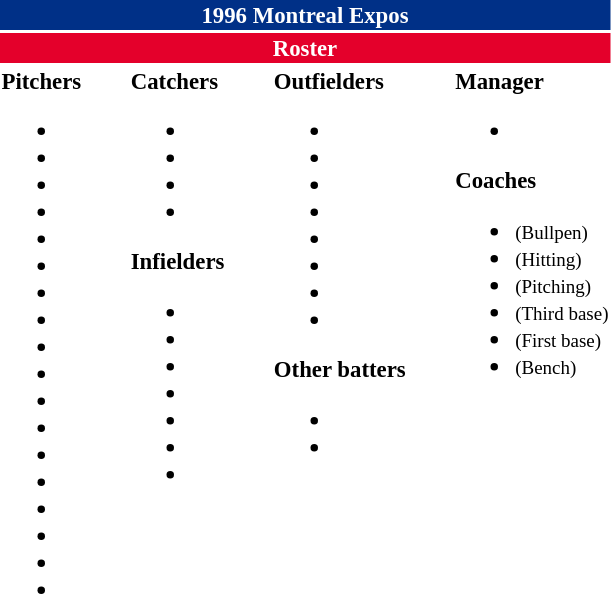<table class="toccolours" style="font-size: 95%;">
<tr>
<th colspan="10" style="background-color: #003087; color: #FFFFFF; text-align: center;">1996 Montreal Expos</th>
</tr>
<tr>
<td colspan="10" style="background-color: #E4002B; color: #FFFFFF; text-align: center;"><strong>Roster</strong></td>
</tr>
<tr>
<td valign="top"><strong>Pitchers</strong><br><ul><li></li><li></li><li></li><li></li><li></li><li></li><li></li><li></li><li></li><li></li><li></li><li></li><li></li><li></li><li></li><li></li><li></li><li></li></ul></td>
<td width="25px"></td>
<td valign="top"><strong>Catchers</strong><br><ul><li></li><li></li><li></li><li></li></ul><strong>Infielders</strong><ul><li></li><li></li><li></li><li></li><li></li><li></li><li></li></ul></td>
<td width="25px"></td>
<td valign="top"><strong>Outfielders</strong><br><ul><li></li><li></li><li></li><li></li><li></li><li></li><li></li><li></li></ul><strong>Other batters</strong><ul><li></li><li></li></ul></td>
<td width="25px"></td>
<td valign="top"><strong>Manager</strong><br><ul><li></li></ul><strong>Coaches</strong><ul><li> <small>(Bullpen)</small></li><li> <small>(Hitting)</small></li><li> <small>(Pitching)</small></li><li> <small>(Third base)</small></li><li> <small>(First base)</small></li><li> <small>(Bench)</small></li></ul></td>
</tr>
</table>
